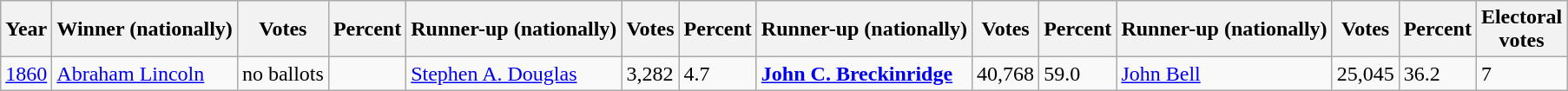<table class="wikitable sortable">
<tr>
<th data-sort-type="number">Year</th>
<th>Winner (nationally)</th>
<th data-sort-type="number">Votes</th>
<th data-sort-type="number">Percent</th>
<th>Runner-up (nationally)</th>
<th data-sort-type="number">Votes</th>
<th data-sort-type="number">Percent</th>
<th>Runner-up (nationally)</th>
<th data-sort-type="number">Votes</th>
<th data-sort-type="number">Percent</th>
<th>Runner-up (nationally)</th>
<th data-sort-type="number">Votes</th>
<th data-sort-type="number">Percent</th>
<th data-sort-type="number">Electoral<br>votes</th>
</tr>
<tr>
<td style"text-align:left"><a href='#'>1860</a></td>
<td><a href='#'>Abraham Lincoln</a></td>
<td>no ballots</td>
<td></td>
<td><a href='#'>Stephen A. Douglas</a></td>
<td>3,282</td>
<td>4.7</td>
<td><strong><a href='#'>John C. Breckinridge</a></strong></td>
<td>40,768</td>
<td>59.0</td>
<td><a href='#'>John Bell</a></td>
<td>25,045</td>
<td>36.2</td>
<td>7</td>
</tr>
</table>
